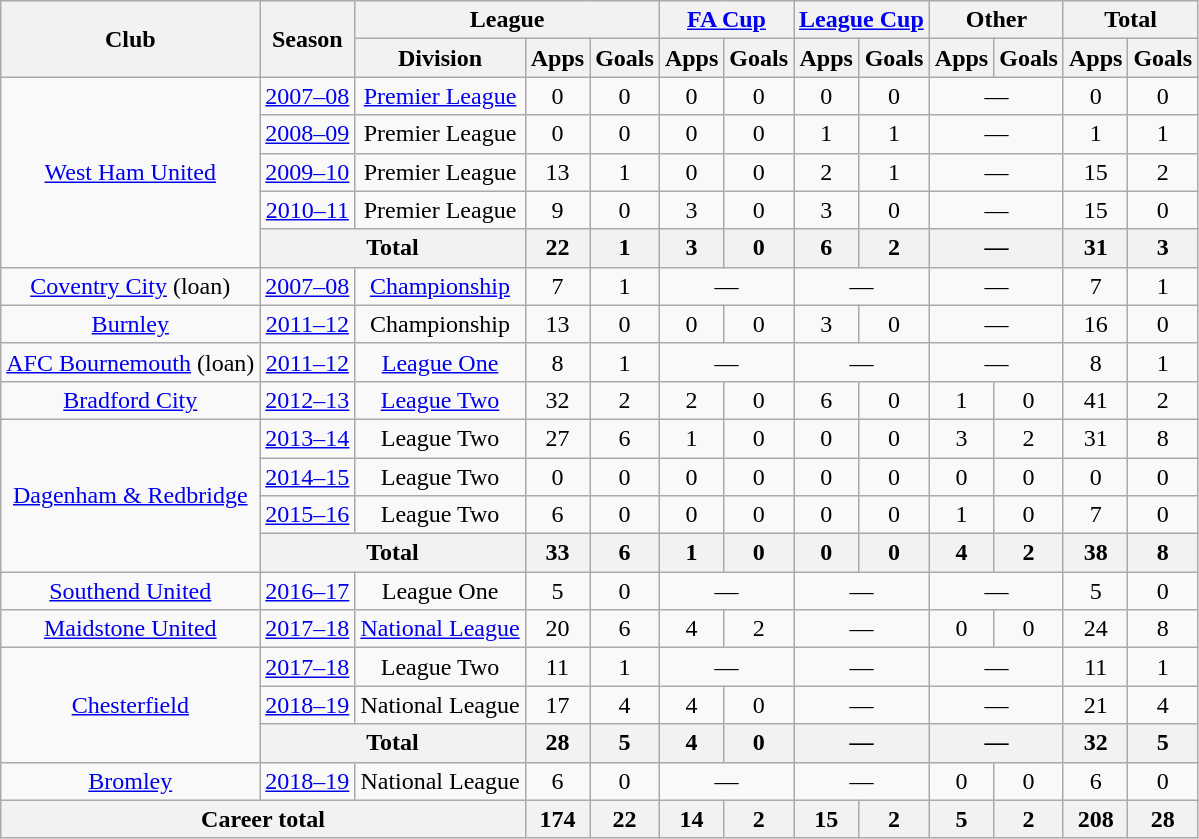<table class="wikitable" style="text-align: center">
<tr>
<th rowspan="2">Club</th>
<th rowspan="2">Season</th>
<th colspan="3">League</th>
<th colspan="2"><a href='#'>FA Cup</a></th>
<th colspan="2"><a href='#'>League Cup</a></th>
<th colspan="2">Other</th>
<th colspan="2">Total</th>
</tr>
<tr>
<th>Division</th>
<th>Apps</th>
<th>Goals</th>
<th>Apps</th>
<th>Goals</th>
<th>Apps</th>
<th>Goals</th>
<th>Apps</th>
<th>Goals</th>
<th>Apps</th>
<th>Goals</th>
</tr>
<tr>
<td rowspan="5"><a href='#'>West Ham United</a></td>
<td><a href='#'>2007–08</a></td>
<td><a href='#'>Premier League</a></td>
<td>0</td>
<td>0</td>
<td>0</td>
<td>0</td>
<td>0</td>
<td>0</td>
<td colspan="2">—</td>
<td>0</td>
<td>0</td>
</tr>
<tr>
<td><a href='#'>2008–09</a></td>
<td>Premier League</td>
<td>0</td>
<td>0</td>
<td>0</td>
<td>0</td>
<td>1</td>
<td>1</td>
<td colspan="2">—</td>
<td>1</td>
<td>1</td>
</tr>
<tr>
<td><a href='#'>2009–10</a></td>
<td>Premier League</td>
<td>13</td>
<td>1</td>
<td>0</td>
<td>0</td>
<td>2</td>
<td>1</td>
<td colspan="2">—</td>
<td>15</td>
<td>2</td>
</tr>
<tr>
<td><a href='#'>2010–11</a></td>
<td>Premier League</td>
<td>9</td>
<td>0</td>
<td>3</td>
<td>0</td>
<td>3</td>
<td>0</td>
<td colspan="2">—</td>
<td>15</td>
<td>0</td>
</tr>
<tr>
<th colspan="2">Total</th>
<th>22</th>
<th>1</th>
<th>3</th>
<th>0</th>
<th>6</th>
<th>2</th>
<th colspan="2">—</th>
<th>31</th>
<th>3</th>
</tr>
<tr>
<td><a href='#'>Coventry City</a> (loan)</td>
<td><a href='#'>2007–08</a></td>
<td><a href='#'>Championship</a></td>
<td>7</td>
<td>1</td>
<td colspan="2">—</td>
<td colspan="2">—</td>
<td colspan="2">—</td>
<td>7</td>
<td>1</td>
</tr>
<tr>
<td><a href='#'>Burnley</a></td>
<td><a href='#'>2011–12</a></td>
<td>Championship</td>
<td>13</td>
<td>0</td>
<td>0</td>
<td>0</td>
<td>3</td>
<td>0</td>
<td colspan="2">—</td>
<td>16</td>
<td>0</td>
</tr>
<tr>
<td><a href='#'>AFC Bournemouth</a> (loan)</td>
<td><a href='#'>2011–12</a></td>
<td><a href='#'>League One</a></td>
<td>8</td>
<td>1</td>
<td colspan="2">—</td>
<td colspan="2">—</td>
<td colspan="2">—</td>
<td>8</td>
<td>1</td>
</tr>
<tr>
<td><a href='#'>Bradford City</a></td>
<td><a href='#'>2012–13</a></td>
<td><a href='#'>League Two</a></td>
<td>32</td>
<td>2</td>
<td>2</td>
<td>0</td>
<td>6</td>
<td>0</td>
<td>1</td>
<td>0</td>
<td>41</td>
<td>2</td>
</tr>
<tr>
<td rowspan="4"><a href='#'>Dagenham & Redbridge</a></td>
<td><a href='#'>2013–14</a></td>
<td>League Two</td>
<td>27</td>
<td>6</td>
<td>1</td>
<td>0</td>
<td>0</td>
<td>0</td>
<td>3</td>
<td>2</td>
<td>31</td>
<td>8</td>
</tr>
<tr>
<td><a href='#'>2014–15</a></td>
<td>League Two</td>
<td>0</td>
<td>0</td>
<td>0</td>
<td>0</td>
<td>0</td>
<td>0</td>
<td>0</td>
<td>0</td>
<td>0</td>
<td>0</td>
</tr>
<tr>
<td><a href='#'>2015–16</a></td>
<td>League Two</td>
<td>6</td>
<td>0</td>
<td>0</td>
<td>0</td>
<td>0</td>
<td>0</td>
<td>1</td>
<td>0</td>
<td>7</td>
<td>0</td>
</tr>
<tr>
<th colspan="2">Total</th>
<th>33</th>
<th>6</th>
<th>1</th>
<th>0</th>
<th>0</th>
<th>0</th>
<th>4</th>
<th>2</th>
<th>38</th>
<th>8</th>
</tr>
<tr>
<td><a href='#'>Southend United</a></td>
<td><a href='#'>2016–17</a></td>
<td>League One</td>
<td>5</td>
<td>0</td>
<td colspan="2">—</td>
<td colspan="2">—</td>
<td colspan="2">—</td>
<td>5</td>
<td>0</td>
</tr>
<tr>
<td><a href='#'>Maidstone United</a></td>
<td><a href='#'>2017–18</a></td>
<td><a href='#'>National League</a></td>
<td>20</td>
<td>6</td>
<td>4</td>
<td>2</td>
<td colspan="2">—</td>
<td>0</td>
<td>0</td>
<td>24</td>
<td>8</td>
</tr>
<tr>
<td rowspan=3><a href='#'>Chesterfield</a></td>
<td><a href='#'>2017–18</a></td>
<td>League Two</td>
<td>11</td>
<td>1</td>
<td colspan="2">—</td>
<td colspan="2">—</td>
<td colspan="2">—</td>
<td>11</td>
<td>1</td>
</tr>
<tr>
<td><a href='#'>2018–19</a></td>
<td>National League</td>
<td>17</td>
<td>4</td>
<td>4</td>
<td>0</td>
<td colspan="2">—</td>
<td colspan="2">—</td>
<td>21</td>
<td>4</td>
</tr>
<tr>
<th colspan="2">Total</th>
<th>28</th>
<th>5</th>
<th>4</th>
<th>0</th>
<th colspan="2">—</th>
<th colspan="2">—</th>
<th>32</th>
<th>5</th>
</tr>
<tr>
<td><a href='#'>Bromley</a></td>
<td><a href='#'>2018–19</a></td>
<td>National League</td>
<td>6</td>
<td>0</td>
<td colspan="2">—</td>
<td colspan="2">—</td>
<td>0</td>
<td>0</td>
<td>6</td>
<td>0</td>
</tr>
<tr>
<th colspan="3">Career total</th>
<th>174</th>
<th>22</th>
<th>14</th>
<th>2</th>
<th>15</th>
<th>2</th>
<th>5</th>
<th>2</th>
<th>208</th>
<th>28</th>
</tr>
</table>
